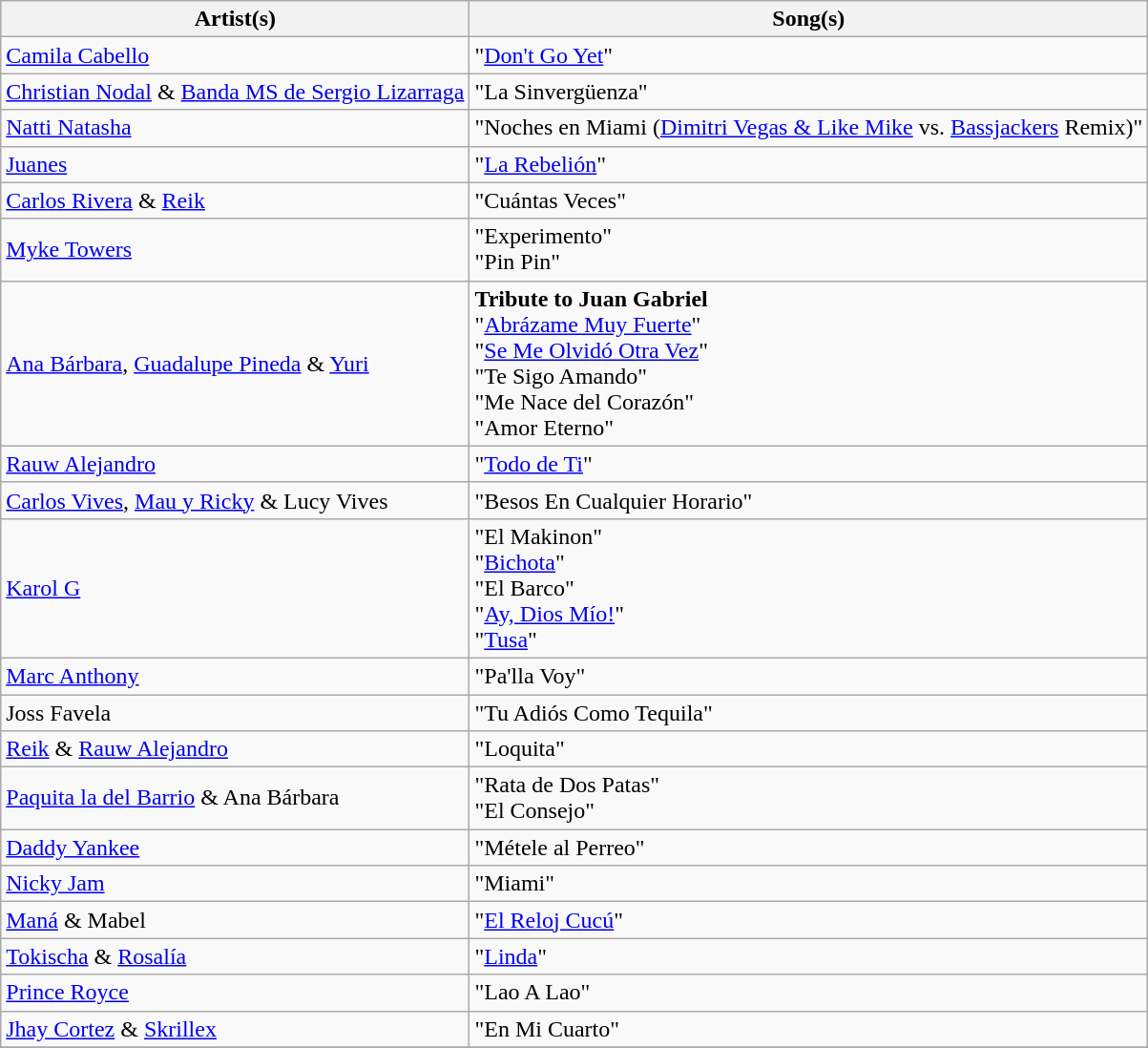<table class="wikitable plainrowheaders">
<tr>
<th scope="col">Artist(s)</th>
<th scope="col">Song(s)</th>
</tr>
<tr>
<td scope="row"><a href='#'>Camila Cabello</a></td>
<td>"<a href='#'>Don't Go Yet</a>"</td>
</tr>
<tr>
<td scope="row"><a href='#'>Christian Nodal</a> & <a href='#'>Banda MS de Sergio Lizarraga</a></td>
<td>"La Sinvergüenza"</td>
</tr>
<tr>
<td scope="row"><a href='#'>Natti Natasha</a></td>
<td>"Noches en Miami (<a href='#'>Dimitri Vegas & Like Mike</a> vs. <a href='#'>Bassjackers</a> Remix)"</td>
</tr>
<tr>
<td scope="row"><a href='#'>Juanes</a></td>
<td>"<a href='#'>La Rebelión</a>"</td>
</tr>
<tr>
<td scope="row"><a href='#'>Carlos Rivera</a> & <a href='#'>Reik</a></td>
<td>"Cuántas Veces"</td>
</tr>
<tr>
<td scope="row"><a href='#'>Myke Towers</a></td>
<td>"Experimento"<br>"Pin Pin"</td>
</tr>
<tr>
<td scope="row"><a href='#'>Ana Bárbara</a>, <a href='#'>Guadalupe Pineda</a> & <a href='#'>Yuri</a></td>
<td><strong>Tribute to Juan Gabriel</strong><br>"<a href='#'>Abrázame Muy Fuerte</a>"<br>"<a href='#'>Se Me Olvidó Otra Vez</a>"<br>"Te Sigo Amando"<br>"Me Nace del Corazón"<br>"Amor Eterno"</td>
</tr>
<tr>
<td scope="row"><a href='#'>Rauw Alejandro</a></td>
<td>"<a href='#'>Todo de Ti</a>"</td>
</tr>
<tr>
<td scope="row"><a href='#'>Carlos Vives</a>, <a href='#'>Mau y Ricky</a> & Lucy Vives</td>
<td>"Besos En Cualquier Horario"</td>
</tr>
<tr>
<td scope="row"><a href='#'>Karol G</a></td>
<td>"El Makinon"<br>"<a href='#'>Bichota</a>"<br>"El Barco"<br>"<a href='#'>Ay, Dios Mío!</a>"<br>"<a href='#'>Tusa</a>"</td>
</tr>
<tr>
<td scope="row"><a href='#'>Marc Anthony</a></td>
<td>"Pa'lla Voy"</td>
</tr>
<tr>
<td scope="row">Joss Favela</td>
<td>"Tu Adiós Como Tequila"</td>
</tr>
<tr>
<td scope="row"><a href='#'>Reik</a> & <a href='#'>Rauw Alejandro</a></td>
<td>"Loquita"</td>
</tr>
<tr>
<td scope="row"><a href='#'>Paquita la del Barrio</a> & Ana Bárbara</td>
<td>"Rata de Dos Patas"<br>"El Consejo"</td>
</tr>
<tr>
<td scope="row"><a href='#'>Daddy Yankee</a></td>
<td>"Métele al Perreo"</td>
</tr>
<tr>
<td scope="row"><a href='#'>Nicky Jam</a></td>
<td>"Miami"</td>
</tr>
<tr>
<td scope="row"><a href='#'>Maná</a> & Mabel</td>
<td>"<a href='#'>El Reloj Cucú</a>"</td>
</tr>
<tr>
<td scope="row"><a href='#'>Tokischa</a> & <a href='#'>Rosalía</a></td>
<td>"<a href='#'>Linda</a>"</td>
</tr>
<tr>
<td scope="row"><a href='#'>Prince Royce</a></td>
<td>"Lao A Lao"</td>
</tr>
<tr>
<td scope="row"><a href='#'>Jhay Cortez</a> & <a href='#'>Skrillex</a></td>
<td>"En Mi Cuarto"</td>
</tr>
<tr>
</tr>
</table>
